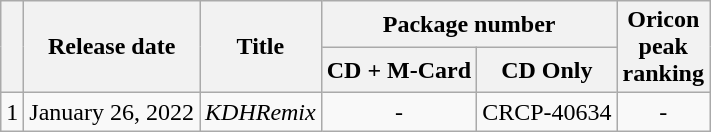<table class="wikitable" style="text-align: center">
<tr>
<th rowspan="2"></th>
<th rowspan="2">Release date</th>
<th rowspan="2">Title</th>
<th colspan="2">Package number</th>
<th rowspan="2">Oricon<br>peak<br>ranking</th>
</tr>
<tr>
<th>CD + M-Card</th>
<th>CD Only</th>
</tr>
<tr>
<td>1</td>
<td>January 26, 2022</td>
<td><em>KDHRemix</em></td>
<td>-</td>
<td>CRCP-40634</td>
<td>-</td>
</tr>
</table>
